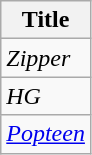<table class="wikitable">
<tr>
<th>Title</th>
</tr>
<tr>
<td><em>Zipper</em></td>
</tr>
<tr>
<td><em>HG</em></td>
</tr>
<tr>
<td><em><a href='#'>Popteen</a></em></td>
</tr>
</table>
